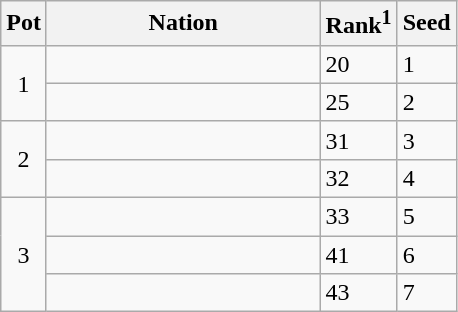<table class="wikitable">
<tr>
<th>Pot</th>
<th width="175">Nation</th>
<th>Rank<sup>1</sup></th>
<th>Seed</th>
</tr>
<tr>
<td rowspan=2 style="text-align:center;">1</td>
<td></td>
<td>20</td>
<td>1</td>
</tr>
<tr>
<td></td>
<td>25</td>
<td>2</td>
</tr>
<tr>
<td rowspan=2 style="text-align:center;">2</td>
<td></td>
<td>31</td>
<td>3</td>
</tr>
<tr>
<td></td>
<td>32</td>
<td>4</td>
</tr>
<tr>
<td rowspan=3 style="text-align:center;">3</td>
<td></td>
<td>33</td>
<td>5</td>
</tr>
<tr>
<td></td>
<td>41</td>
<td>6</td>
</tr>
<tr>
<td></td>
<td>43</td>
<td>7</td>
</tr>
</table>
